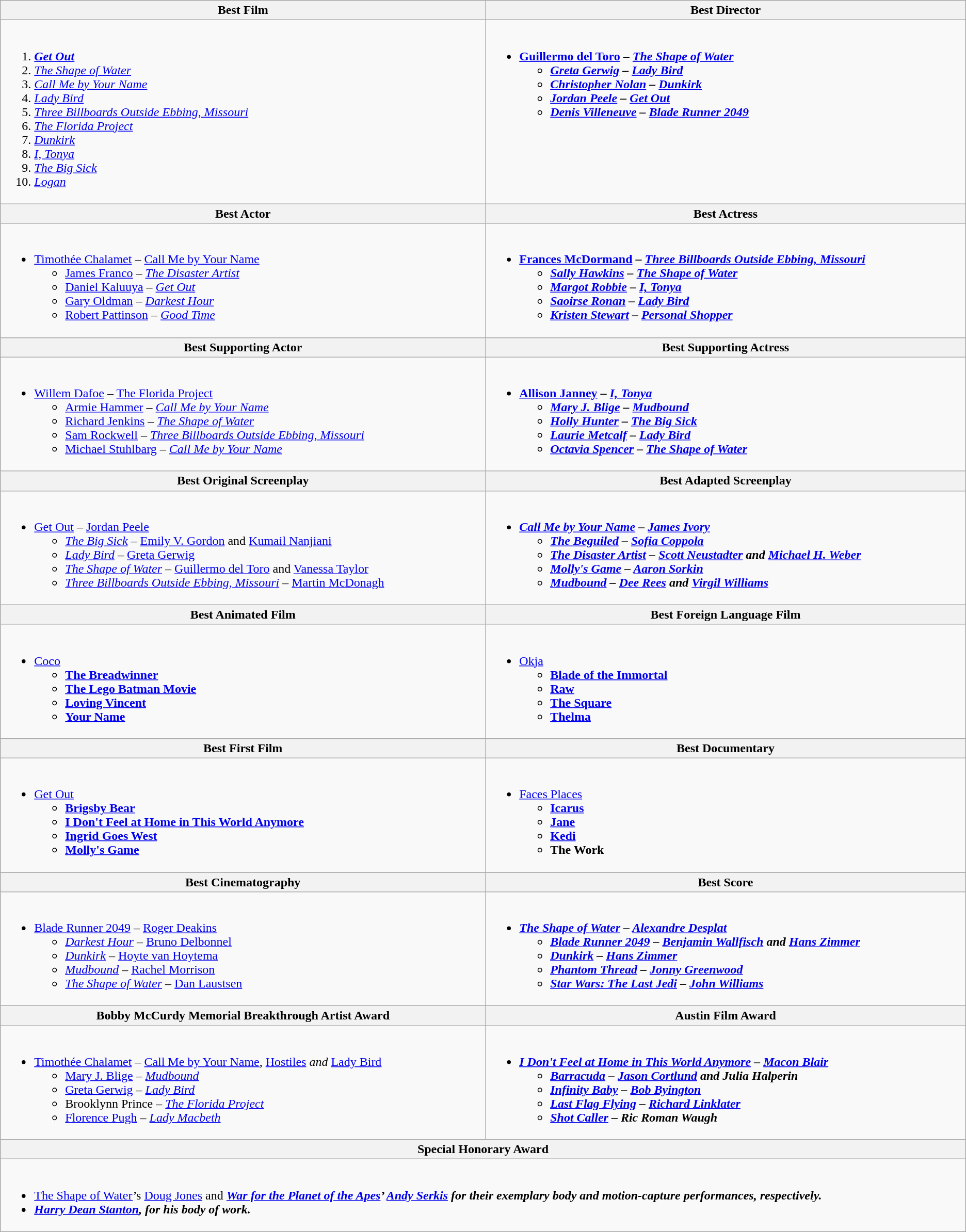<table class=wikitable style="width=100%">
<tr>
<th style="width=50%">Best Film</th>
<th style="width=50%">Best Director</th>
</tr>
<tr>
<td valign="top"><br><ol><li><strong><em><a href='#'>Get Out</a></em></strong></li><li><em><a href='#'>The Shape of Water</a></em></li><li><em><a href='#'>Call Me by Your Name</a></em></li><li><em><a href='#'>Lady Bird</a></em></li><li><em><a href='#'>Three Billboards Outside Ebbing, Missouri</a></em></li><li><em><a href='#'>The Florida Project</a></em></li><li><em><a href='#'>Dunkirk</a></em></li><li><em><a href='#'>I, Tonya</a></em></li><li><em><a href='#'>The Big Sick</a></em></li><li><em><a href='#'>Logan</a></em></li></ol></td>
<td valign="top"><br><ul><li><strong><a href='#'>Guillermo del Toro</a> – <em><a href='#'>The Shape of Water</a><strong><em><ul><li><a href='#'>Greta Gerwig</a> – </em><a href='#'>Lady Bird</a><em></li><li><a href='#'>Christopher Nolan</a> – </em><a href='#'>Dunkirk</a><em></li><li><a href='#'>Jordan Peele</a> – </em><a href='#'>Get Out</a><em></li><li><a href='#'>Denis Villeneuve</a> – </em><a href='#'>Blade Runner 2049</a><em></li></ul></li></ul></td>
</tr>
<tr>
<th style="width=50%">Best Actor</th>
<th style="width=50%">Best Actress</th>
</tr>
<tr>
<td valign="top"><br><ul><li></strong><a href='#'>Timothée Chalamet</a> – </em><a href='#'>Call Me by Your Name</a></em></strong><ul><li><a href='#'>James Franco</a> – <em><a href='#'>The Disaster Artist</a></em></li><li><a href='#'>Daniel Kaluuya</a> – <em><a href='#'>Get Out</a></em></li><li><a href='#'>Gary Oldman</a> – <em><a href='#'>Darkest Hour</a></em></li><li><a href='#'>Robert Pattinson</a> – <em><a href='#'>Good Time</a></em></li></ul></li></ul></td>
<td valign="top"><br><ul><li><strong><a href='#'>Frances McDormand</a> – <em><a href='#'>Three Billboards Outside Ebbing, Missouri</a><strong><em><ul><li><a href='#'>Sally Hawkins</a> – </em><a href='#'>The Shape of Water</a><em></li><li><a href='#'>Margot Robbie</a> – </em><a href='#'>I, Tonya</a><em></li><li><a href='#'>Saoirse Ronan</a> – </em><a href='#'>Lady Bird</a><em></li><li><a href='#'>Kristen Stewart</a> – </em><a href='#'>Personal Shopper</a><em></li></ul></li></ul></td>
</tr>
<tr>
<th style="width=50%">Best Supporting Actor</th>
<th style="width=50%">Best Supporting Actress</th>
</tr>
<tr>
<td valign="top"><br><ul><li></strong><a href='#'>Willem Dafoe</a> – </em><a href='#'>The Florida Project</a></em></strong><ul><li><a href='#'>Armie Hammer</a> – <em><a href='#'>Call Me by Your Name</a></em></li><li><a href='#'>Richard Jenkins</a> – <em><a href='#'>The Shape of Water</a></em></li><li><a href='#'>Sam Rockwell</a> – <em><a href='#'>Three Billboards Outside Ebbing, Missouri</a></em></li><li><a href='#'>Michael Stuhlbarg</a> – <em><a href='#'>Call Me by Your Name</a></em></li></ul></li></ul></td>
<td valign="top"><br><ul><li><strong><a href='#'>Allison Janney</a> – <em><a href='#'>I, Tonya</a><strong><em><ul><li><a href='#'>Mary J. Blige</a> – </em><a href='#'>Mudbound</a><em></li><li><a href='#'>Holly Hunter</a> – </em><a href='#'>The Big Sick</a><em></li><li><a href='#'>Laurie Metcalf</a> – </em><a href='#'>Lady Bird</a><em></li><li><a href='#'>Octavia Spencer</a> – </em><a href='#'>The Shape of Water</a><em></li></ul></li></ul></td>
</tr>
<tr>
<th style="width=50%">Best Original Screenplay</th>
<th style="width=50%">Best Adapted Screenplay</th>
</tr>
<tr>
<td valign="top"><br><ul><li></em></strong><a href='#'>Get Out</a></em> – <a href='#'>Jordan Peele</a></strong><ul><li><em><a href='#'>The Big Sick</a></em> – <a href='#'>Emily V. Gordon</a> and <a href='#'>Kumail Nanjiani</a></li><li><em><a href='#'>Lady Bird</a></em> – <a href='#'>Greta Gerwig</a></li><li><em><a href='#'>The Shape of Water</a></em> – <a href='#'>Guillermo del Toro</a> and <a href='#'>Vanessa Taylor</a></li><li><em><a href='#'>Three Billboards Outside Ebbing, Missouri</a></em> – <a href='#'>Martin McDonagh</a></li></ul></li></ul></td>
<td valign="top"><br><ul><li><strong><em><a href='#'>Call Me by Your Name</a><em> – <a href='#'>James Ivory</a><strong><ul><li></em><a href='#'>The Beguiled</a><em> – <a href='#'>Sofia Coppola</a></li><li></em><a href='#'>The Disaster Artist</a><em> – <a href='#'>Scott Neustadter</a> and <a href='#'>Michael H. Weber</a></li><li></em><a href='#'>Molly's Game</a><em> – <a href='#'>Aaron Sorkin</a></li><li></em><a href='#'>Mudbound</a><em> – <a href='#'>Dee Rees</a> and <a href='#'>Virgil Williams</a></li></ul></li></ul></td>
</tr>
<tr>
<th style="width=50%">Best Animated Film</th>
<th style="width=50%">Best Foreign Language Film</th>
</tr>
<tr>
<td valign="top"><br><ul><li></em></strong><a href='#'>Coco</a><strong><em><ul><li></em><a href='#'>The Breadwinner</a><em></li><li></em><a href='#'>The Lego Batman Movie</a><em></li><li></em><a href='#'>Loving Vincent</a><em></li><li></em><a href='#'>Your Name</a><em></li></ul></li></ul></td>
<td valign="top"><br><ul><li></em></strong><a href='#'>Okja</a><strong><em><ul><li></em><a href='#'>Blade of the Immortal</a><em></li><li></em><a href='#'>Raw</a><em></li><li></em><a href='#'>The Square</a><em></li><li></em><a href='#'>Thelma</a><em></li></ul></li></ul></td>
</tr>
<tr>
<th style="width=50%">Best First Film</th>
<th style="width=50%">Best Documentary</th>
</tr>
<tr>
<td valign="top"><br><ul><li></em></strong><a href='#'>Get Out</a><strong><em><ul><li></em><a href='#'>Brigsby Bear</a><em></li><li></em><a href='#'>I Don't Feel at Home in This World Anymore</a><em></li><li></em><a href='#'>Ingrid Goes West</a><em></li><li></em><a href='#'>Molly's Game</a><em></li></ul></li></ul></td>
<td valign="top"><br><ul><li></em></strong><a href='#'>Faces Places</a><strong><em><ul><li></em><a href='#'>Icarus</a><em></li><li></em><a href='#'>Jane</a><em></li><li></em><a href='#'>Kedi</a><em></li><li></em>The Work<em></li></ul></li></ul></td>
</tr>
<tr>
<th style="width=50%">Best Cinematography</th>
<th style="width=50%">Best Score</th>
</tr>
<tr>
<td valign="top"><br><ul><li></em></strong><a href='#'>Blade Runner 2049</a></em> – <a href='#'>Roger Deakins</a></strong><ul><li><em><a href='#'>Darkest Hour</a></em> – <a href='#'>Bruno Delbonnel</a></li><li><em><a href='#'>Dunkirk</a></em> – <a href='#'>Hoyte van Hoytema</a></li><li><em><a href='#'>Mudbound</a></em> – <a href='#'>Rachel Morrison</a></li><li><em><a href='#'>The Shape of Water</a></em> – <a href='#'>Dan Laustsen</a></li></ul></li></ul></td>
<td valign="top"><br><ul><li><strong><em><a href='#'>The Shape of Water</a><em> – <a href='#'>Alexandre Desplat</a><strong><ul><li></em><a href='#'>Blade Runner 2049</a><em> – <a href='#'>Benjamin Wallfisch</a> and <a href='#'>Hans Zimmer</a></li><li></em><a href='#'>Dunkirk</a><em> – <a href='#'>Hans Zimmer</a></li><li></em><a href='#'>Phantom Thread</a><em> – <a href='#'>Jonny Greenwood</a></li><li></em><a href='#'>Star Wars: The Last Jedi</a><em> – <a href='#'>John Williams</a></li></ul></li></ul></td>
</tr>
<tr>
<th style="width=50%">Bobby McCurdy Memorial Breakthrough Artist Award</th>
<th style="width=50%">Austin Film Award</th>
</tr>
<tr>
<td valign="top"><br><ul><li></strong><a href='#'>Timothée Chalamet</a> – </em><a href='#'>Call Me by Your Name</a><em>, </em><a href='#'>Hostiles</a><em> and </em><a href='#'>Lady Bird</a></em></strong><ul><li><a href='#'>Mary J. Blige</a> – <em><a href='#'>Mudbound</a></em></li><li><a href='#'>Greta Gerwig</a> – <em><a href='#'>Lady Bird</a></em></li><li>Brooklynn Prince – <em><a href='#'>The Florida Project</a></em></li><li><a href='#'>Florence Pugh</a> – <em><a href='#'>Lady Macbeth</a></em></li></ul></li></ul></td>
<td valign="top"><br><ul><li><strong><em><a href='#'>I Don't Feel at Home in This World Anymore</a><em> – <a href='#'>Macon Blair</a><strong><ul><li></em><a href='#'>Barracuda</a><em> – <a href='#'>Jason Cortlund</a> and Julia Halperin</li><li></em><a href='#'>Infinity Baby</a><em> – <a href='#'>Bob Byington</a></li><li></em><a href='#'>Last Flag Flying</a><em> – <a href='#'>Richard Linklater</a></li><li></em><a href='#'>Shot Caller</a><em> – Ric Roman Waugh</li></ul></li></ul></td>
</tr>
<tr>
<th colspan="2">Special Honorary Award</th>
</tr>
<tr>
<td colspan=2 valign="top" width="50%"><br><ul><li></em></strong><a href='#'>The Shape of Water</a></em>’s <a href='#'>Doug Jones</a></strong> and <strong><em><a href='#'>War for the Planet of the Apes</a>’<em> <a href='#'>Andy Serkis</a><strong> for their exemplary body and motion-capture performances, respectively.</li><li></strong><a href='#'>Harry Dean Stanton</a><strong>, for his body of work.</li></ul></td>
</tr>
</table>
